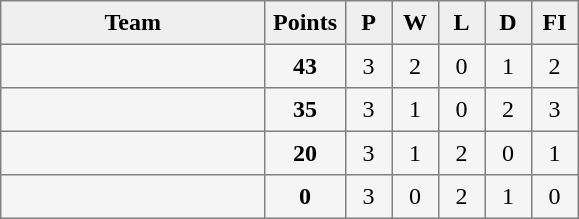<table style=border-collapse:collapse border=1 cellspacing=0 cellpadding=5>
<tr align=center bgcolor=#efefef>
<th width=165>Team</th>
<th width=20>Points</th>
<th width=20>P</th>
<th width=20>W</th>
<th width=20>L</th>
<th width=20>D</th>
<th width=20>FI</th>
</tr>
<tr align=center style="background:#f5f5f5;">
<td style="text-align:left;"></td>
<td><strong>43</strong></td>
<td>3</td>
<td>2</td>
<td>0</td>
<td>1</td>
<td>2</td>
</tr>
<tr align=center style="background:#f5f5f5;">
<td style="text-align:left;"></td>
<td><strong>35</strong></td>
<td>3</td>
<td>1</td>
<td>0</td>
<td>2</td>
<td>3</td>
</tr>
<tr align=center style="background:#f5f5f5;">
<td style="text-align:left;"></td>
<td><strong>20</strong></td>
<td>3</td>
<td>1</td>
<td>2</td>
<td>0</td>
<td>1</td>
</tr>
<tr align=center style="background:#f5f5f5;">
<td style="text-align:left;"></td>
<td><strong>0</strong></td>
<td>3</td>
<td>0</td>
<td>2</td>
<td>1</td>
<td>0</td>
</tr>
</table>
